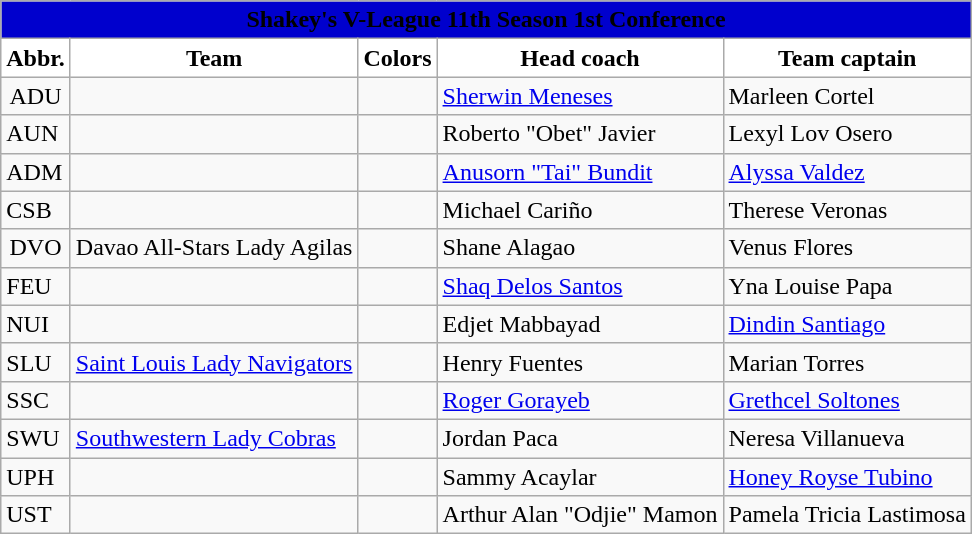<table class="wikitable">
<tr>
<th style=background:#0000CD colspan=5><span>Shakey's V-League 11th Season 1st Conference</span></th>
</tr>
<tr>
<th style="background:white">Abbr.</th>
<th style="background:white">Team</th>
<th style="background:white">Colors</th>
<th style="background:white">Head coach</th>
<th style="background:white">Team captain</th>
</tr>
<tr>
<td align=center>ADU</td>
<td></td>
<td align=center> </td>
<td> <a href='#'>Sherwin Meneses</a></td>
<td>Marleen Cortel</td>
</tr>
<tr>
<td>AUN</td>
<td></td>
<td> </td>
<td> Roberto "Obet" Javier</td>
<td>Lexyl Lov Osero</td>
</tr>
<tr>
<td>ADM</td>
<td></td>
<td> </td>
<td> <a href='#'>Anusorn "Tai" Bundit</a></td>
<td><a href='#'>Alyssa Valdez</a></td>
</tr>
<tr>
<td>CSB</td>
<td></td>
<td> </td>
<td> Michael Cariño</td>
<td>Therese Veronas</td>
</tr>
<tr>
<td align=center>DVO</td>
<td>Davao All-Stars Lady Agilas</td>
<td> </td>
<td> Shane Alagao</td>
<td>Venus Flores</td>
</tr>
<tr>
<td>FEU</td>
<td></td>
<td> </td>
<td> <a href='#'>Shaq Delos Santos</a></td>
<td>Yna Louise Papa</td>
</tr>
<tr>
<td>NUI</td>
<td></td>
<td> </td>
<td> Edjet Mabbayad</td>
<td><a href='#'>Dindin Santiago</a></td>
</tr>
<tr>
<td>SLU</td>
<td> <a href='#'>Saint Louis Lady Navigators</a></td>
<td> </td>
<td> Henry Fuentes</td>
<td>Marian Torres</td>
</tr>
<tr>
<td>SSC</td>
<td></td>
<td> </td>
<td> <a href='#'>Roger Gorayeb</a></td>
<td><a href='#'>Grethcel Soltones</a></td>
</tr>
<tr>
<td>SWU</td>
<td> <a href='#'>Southwestern Lady Cobras</a></td>
<td> </td>
<td> Jordan Paca</td>
<td>Neresa Villanueva</td>
</tr>
<tr>
<td>UPH</td>
<td align=center></td>
<td> </td>
<td> Sammy Acaylar</td>
<td><a href='#'>Honey Royse Tubino</a></td>
</tr>
<tr>
<td>UST</td>
<td></td>
<td> </td>
<td> Arthur Alan "Odjie" Mamon</td>
<td>Pamela Tricia Lastimosa</td>
</tr>
</table>
